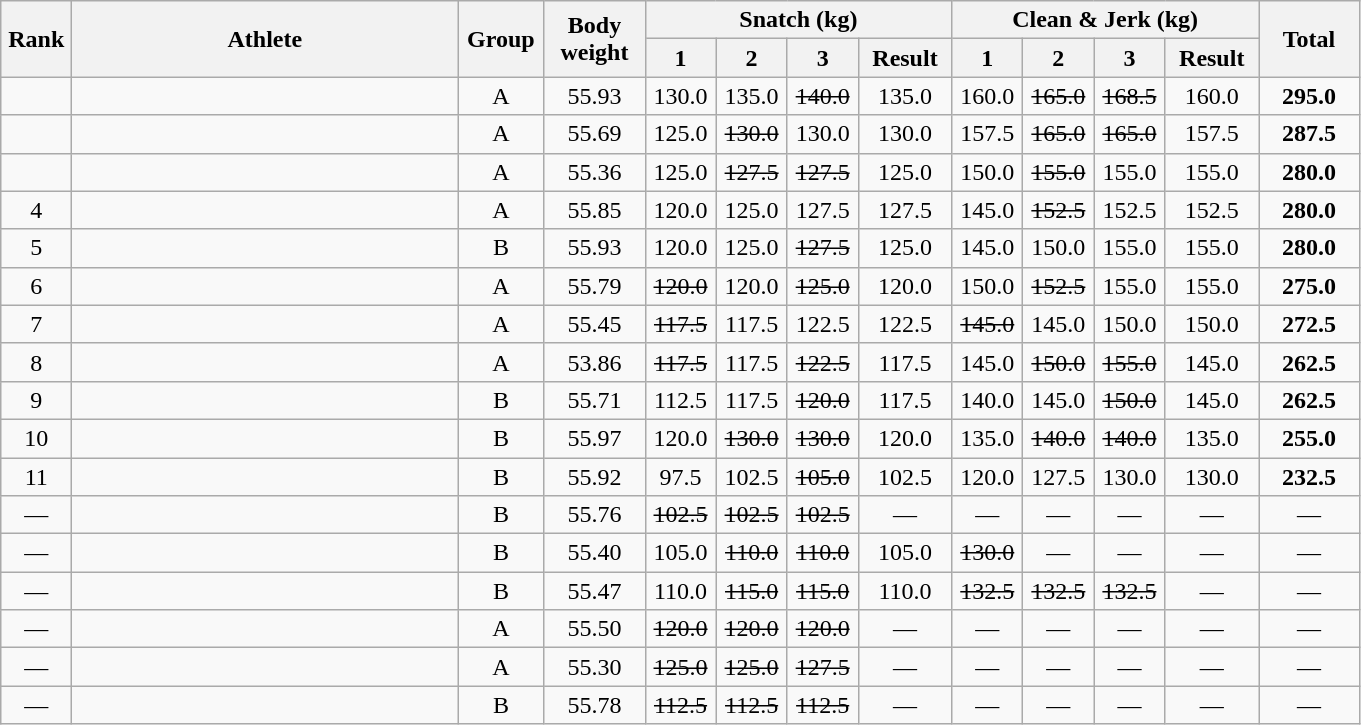<table class = "wikitable" style="text-align:center;">
<tr>
<th rowspan=2 width=40>Rank</th>
<th rowspan=2 width=250>Athlete</th>
<th rowspan=2 width=50>Group</th>
<th rowspan=2 width=60>Body weight</th>
<th colspan=4>Snatch (kg)</th>
<th colspan=4>Clean & Jerk (kg)</th>
<th rowspan=2 width=60>Total</th>
</tr>
<tr>
<th width=40>1</th>
<th width=40>2</th>
<th width=40>3</th>
<th width=55>Result</th>
<th width=40>1</th>
<th width=40>2</th>
<th width=40>3</th>
<th width=55>Result</th>
</tr>
<tr>
<td></td>
<td align=left></td>
<td>A</td>
<td>55.93</td>
<td>130.0</td>
<td>135.0</td>
<td><s>140.0</s></td>
<td>135.0</td>
<td>160.0</td>
<td><s>165.0</s></td>
<td><s>168.5</s></td>
<td>160.0</td>
<td><strong>295.0</strong></td>
</tr>
<tr>
<td></td>
<td align=left></td>
<td>A</td>
<td>55.69</td>
<td>125.0</td>
<td><s>130.0</s></td>
<td>130.0</td>
<td>130.0</td>
<td>157.5</td>
<td><s>165.0</s></td>
<td><s>165.0</s></td>
<td>157.5</td>
<td><strong>287.5</strong></td>
</tr>
<tr>
<td></td>
<td align=left></td>
<td>A</td>
<td>55.36</td>
<td>125.0</td>
<td><s>127.5</s></td>
<td><s>127.5</s></td>
<td>125.0</td>
<td>150.0</td>
<td><s>155.0</s></td>
<td>155.0</td>
<td>155.0</td>
<td><strong>280.0</strong></td>
</tr>
<tr>
<td>4</td>
<td align=left></td>
<td>A</td>
<td>55.85</td>
<td>120.0</td>
<td>125.0</td>
<td>127.5</td>
<td>127.5</td>
<td>145.0</td>
<td><s>152.5</s></td>
<td>152.5</td>
<td>152.5</td>
<td><strong>280.0</strong></td>
</tr>
<tr>
<td>5</td>
<td align=left></td>
<td>B</td>
<td>55.93</td>
<td>120.0</td>
<td>125.0</td>
<td><s>127.5</s></td>
<td>125.0</td>
<td>145.0</td>
<td>150.0</td>
<td>155.0</td>
<td>155.0</td>
<td><strong>280.0</strong></td>
</tr>
<tr>
<td>6</td>
<td align=left></td>
<td>A</td>
<td>55.79</td>
<td><s>120.0</s></td>
<td>120.0</td>
<td><s>125.0</s></td>
<td>120.0</td>
<td>150.0</td>
<td><s>152.5</s></td>
<td>155.0</td>
<td>155.0</td>
<td><strong>275.0</strong></td>
</tr>
<tr>
<td>7</td>
<td align=left></td>
<td>A</td>
<td>55.45</td>
<td><s>117.5</s></td>
<td>117.5</td>
<td>122.5</td>
<td>122.5</td>
<td><s>145.0</s></td>
<td>145.0</td>
<td>150.0</td>
<td>150.0</td>
<td><strong>272.5</strong></td>
</tr>
<tr>
<td>8</td>
<td align=left></td>
<td>A</td>
<td>53.86</td>
<td><s>117.5</s></td>
<td>117.5</td>
<td><s>122.5</s></td>
<td>117.5</td>
<td>145.0</td>
<td><s>150.0</s></td>
<td><s>155.0</s></td>
<td>145.0</td>
<td><strong>262.5</strong></td>
</tr>
<tr>
<td>9</td>
<td align=left></td>
<td>B</td>
<td>55.71</td>
<td>112.5</td>
<td>117.5</td>
<td><s>120.0</s></td>
<td>117.5</td>
<td>140.0</td>
<td>145.0</td>
<td><s>150.0</s></td>
<td>145.0</td>
<td><strong>262.5</strong></td>
</tr>
<tr>
<td>10</td>
<td align=left></td>
<td>B</td>
<td>55.97</td>
<td>120.0</td>
<td><s>130.0</s></td>
<td><s>130.0</s></td>
<td>120.0</td>
<td>135.0</td>
<td><s>140.0</s></td>
<td><s>140.0</s></td>
<td>135.0</td>
<td><strong>255.0</strong></td>
</tr>
<tr>
<td>11</td>
<td align=left></td>
<td>B</td>
<td>55.92</td>
<td>97.5</td>
<td>102.5</td>
<td><s>105.0</s></td>
<td>102.5</td>
<td>120.0</td>
<td>127.5</td>
<td>130.0</td>
<td>130.0</td>
<td><strong>232.5</strong></td>
</tr>
<tr>
<td>—</td>
<td align=left></td>
<td>B</td>
<td>55.76</td>
<td><s>102.5</s></td>
<td><s>102.5</s></td>
<td><s>102.5</s></td>
<td>—</td>
<td>—</td>
<td>—</td>
<td>—</td>
<td>—</td>
<td>—</td>
</tr>
<tr>
<td>—</td>
<td align=left></td>
<td>B</td>
<td>55.40</td>
<td>105.0</td>
<td><s>110.0</s></td>
<td><s>110.0</s></td>
<td>105.0</td>
<td><s>130.0</s></td>
<td>—</td>
<td>—</td>
<td>—</td>
<td>—</td>
</tr>
<tr>
<td>—</td>
<td align=left></td>
<td>B</td>
<td>55.47</td>
<td>110.0</td>
<td><s>115.0</s></td>
<td><s>115.0</s></td>
<td>110.0</td>
<td><s>132.5</s></td>
<td><s>132.5</s></td>
<td><s>132.5</s></td>
<td>—</td>
<td>—</td>
</tr>
<tr>
<td>—</td>
<td align=left></td>
<td>A</td>
<td>55.50</td>
<td><s>120.0</s></td>
<td><s>120.0</s></td>
<td><s>120.0</s></td>
<td>—</td>
<td>—</td>
<td>—</td>
<td>—</td>
<td>—</td>
<td>—</td>
</tr>
<tr>
<td>—</td>
<td align=left></td>
<td>A</td>
<td>55.30</td>
<td><s>125.0</s></td>
<td><s>125.0</s></td>
<td><s>127.5</s></td>
<td>—</td>
<td>—</td>
<td>—</td>
<td>—</td>
<td>—</td>
<td>—</td>
</tr>
<tr>
<td>—</td>
<td align=left></td>
<td>B</td>
<td>55.78</td>
<td><s>112.5</s></td>
<td><s>112.5</s></td>
<td><s>112.5</s></td>
<td>—</td>
<td>—</td>
<td>—</td>
<td>—</td>
<td>—</td>
<td>—</td>
</tr>
</table>
